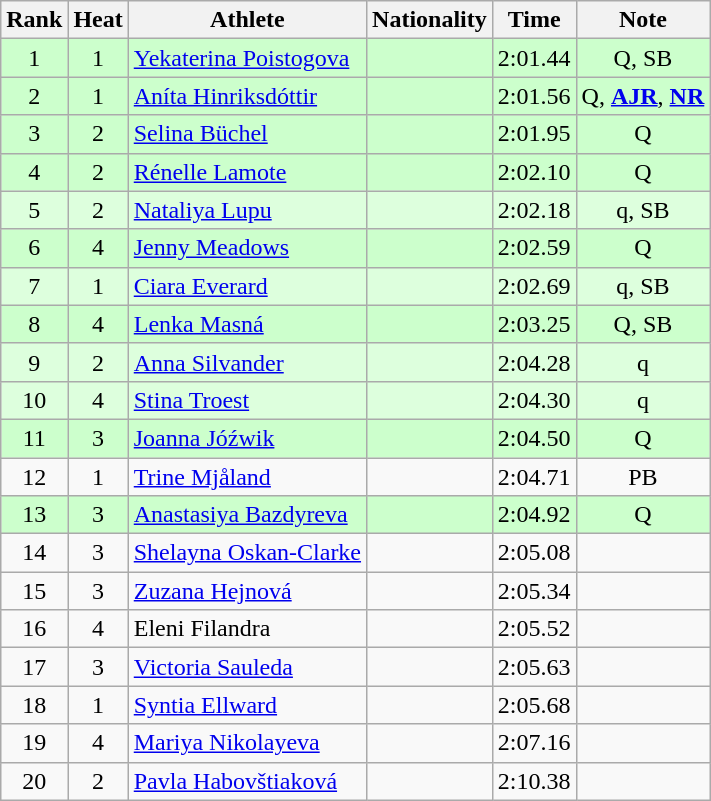<table class="wikitable sortable" style="text-align:center">
<tr>
<th>Rank</th>
<th>Heat</th>
<th>Athlete</th>
<th>Nationality</th>
<th>Time</th>
<th>Note</th>
</tr>
<tr bgcolor=ccffcc>
<td>1</td>
<td>1</td>
<td align=left><a href='#'>Yekaterina Poistogova</a></td>
<td align=left></td>
<td>2:01.44</td>
<td>Q, SB</td>
</tr>
<tr bgcolor=ccffcc>
<td>2</td>
<td>1</td>
<td align=left><a href='#'>Aníta Hinriksdóttir</a></td>
<td align=left></td>
<td>2:01.56</td>
<td>Q, <strong><a href='#'>AJR</a></strong>, <strong><a href='#'>NR</a></strong></td>
</tr>
<tr bgcolor=ccffcc>
<td>3</td>
<td>2</td>
<td align=left><a href='#'>Selina Büchel</a></td>
<td align=left></td>
<td>2:01.95</td>
<td>Q</td>
</tr>
<tr bgcolor=ccffcc>
<td>4</td>
<td>2</td>
<td align=left><a href='#'>Rénelle Lamote</a></td>
<td align=left></td>
<td>2:02.10</td>
<td>Q</td>
</tr>
<tr bgcolor=ddffdd>
<td>5</td>
<td>2</td>
<td align=left><a href='#'>Nataliya Lupu</a></td>
<td align=left></td>
<td>2:02.18</td>
<td>q, SB</td>
</tr>
<tr bgcolor=ccffcc>
<td>6</td>
<td>4</td>
<td align=left><a href='#'>Jenny Meadows</a></td>
<td align=left></td>
<td>2:02.59</td>
<td>Q</td>
</tr>
<tr bgcolor=ddffdd>
<td>7</td>
<td>1</td>
<td align=left><a href='#'>Ciara Everard</a></td>
<td align=left></td>
<td>2:02.69</td>
<td>q, SB</td>
</tr>
<tr bgcolor=ccffcc>
<td>8</td>
<td>4</td>
<td align=left><a href='#'>Lenka Masná</a></td>
<td align=left></td>
<td>2:03.25</td>
<td>Q, SB</td>
</tr>
<tr bgcolor=ddffdd>
<td>9</td>
<td>2</td>
<td align=left><a href='#'>Anna Silvander</a></td>
<td align=left></td>
<td>2:04.28</td>
<td>q</td>
</tr>
<tr bgcolor=ddffdd>
<td>10</td>
<td>4</td>
<td align=left><a href='#'>Stina Troest</a></td>
<td align=left></td>
<td>2:04.30</td>
<td>q</td>
</tr>
<tr bgcolor=ccffcc>
<td>11</td>
<td>3</td>
<td align=left><a href='#'>Joanna Jóźwik</a></td>
<td align=left></td>
<td>2:04.50</td>
<td>Q</td>
</tr>
<tr>
<td>12</td>
<td>1</td>
<td align=left><a href='#'>Trine Mjåland</a></td>
<td align=left></td>
<td>2:04.71</td>
<td>PB</td>
</tr>
<tr bgcolor=ccffcc>
<td>13</td>
<td>3</td>
<td align=left><a href='#'>Anastasiya Bazdyreva</a></td>
<td align=left></td>
<td>2:04.92</td>
<td>Q</td>
</tr>
<tr>
<td>14</td>
<td>3</td>
<td align=left><a href='#'>Shelayna Oskan-Clarke</a></td>
<td align=left></td>
<td>2:05.08</td>
<td></td>
</tr>
<tr>
<td>15</td>
<td>3</td>
<td align=left><a href='#'>Zuzana Hejnová</a></td>
<td align=left></td>
<td>2:05.34</td>
<td></td>
</tr>
<tr>
<td>16</td>
<td>4</td>
<td align=left>Eleni Filandra</td>
<td align=left></td>
<td>2:05.52</td>
<td></td>
</tr>
<tr>
<td>17</td>
<td>3</td>
<td align=left><a href='#'>Victoria Sauleda</a></td>
<td align=left></td>
<td>2:05.63</td>
<td></td>
</tr>
<tr>
<td>18</td>
<td>1</td>
<td align=left><a href='#'>Syntia Ellward</a></td>
<td align=left></td>
<td>2:05.68</td>
<td></td>
</tr>
<tr>
<td>19</td>
<td>4</td>
<td align=left><a href='#'>Mariya Nikolayeva</a></td>
<td align=left></td>
<td>2:07.16</td>
<td></td>
</tr>
<tr>
<td>20</td>
<td>2</td>
<td align=left><a href='#'>Pavla Habovštiaková</a></td>
<td align=left></td>
<td>2:10.38</td>
<td></td>
</tr>
</table>
